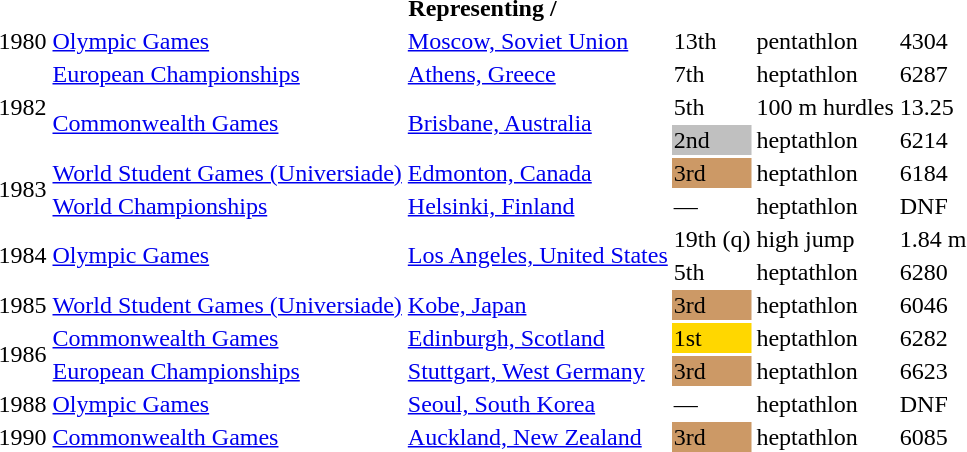<table>
<tr>
<th colspan="6">Representing  / </th>
</tr>
<tr>
<td>1980</td>
<td><a href='#'>Olympic Games</a></td>
<td><a href='#'>Moscow, Soviet Union</a></td>
<td>13th</td>
<td>pentathlon</td>
<td>4304</td>
</tr>
<tr>
<td rowspan=3>1982</td>
<td><a href='#'>European Championships</a></td>
<td><a href='#'>Athens, Greece</a></td>
<td>7th</td>
<td>heptathlon</td>
<td>6287</td>
</tr>
<tr>
<td rowspan=2><a href='#'>Commonwealth Games</a></td>
<td rowspan=2><a href='#'>Brisbane, Australia</a></td>
<td>5th</td>
<td>100 m hurdles</td>
<td>13.25</td>
</tr>
<tr>
<td bgcolor=silver>2nd</td>
<td>heptathlon</td>
<td>6214</td>
</tr>
<tr>
<td rowspan=2>1983</td>
<td><a href='#'>World Student Games (Universiade)</a></td>
<td><a href='#'>Edmonton, Canada</a></td>
<td bgcolor=cc9966>3rd</td>
<td>heptathlon</td>
<td>6184</td>
</tr>
<tr>
<td><a href='#'>World Championships</a></td>
<td><a href='#'>Helsinki, Finland</a></td>
<td>—</td>
<td>heptathlon</td>
<td>DNF</td>
</tr>
<tr>
<td rowspan=2>1984</td>
<td rowspan=2><a href='#'>Olympic Games</a></td>
<td rowspan=2><a href='#'>Los Angeles, United States</a></td>
<td>19th (q)</td>
<td>high jump</td>
<td>1.84 m</td>
</tr>
<tr>
<td>5th</td>
<td>heptathlon</td>
<td>6280</td>
</tr>
<tr>
<td>1985</td>
<td><a href='#'>World Student Games (Universiade)</a></td>
<td><a href='#'>Kobe, Japan</a></td>
<td bgcolor=cc9966>3rd</td>
<td>heptathlon</td>
<td>6046</td>
</tr>
<tr>
<td rowspan=2>1986</td>
<td><a href='#'>Commonwealth Games</a></td>
<td><a href='#'>Edinburgh, Scotland</a></td>
<td bgcolor=gold>1st</td>
<td>heptathlon</td>
<td>6282</td>
</tr>
<tr>
<td><a href='#'>European Championships</a></td>
<td><a href='#'>Stuttgart, West Germany</a></td>
<td bgcolor=cc9966>3rd</td>
<td>heptathlon</td>
<td>6623</td>
</tr>
<tr>
<td>1988</td>
<td><a href='#'>Olympic Games</a></td>
<td><a href='#'>Seoul, South Korea</a></td>
<td>—</td>
<td>heptathlon</td>
<td>DNF</td>
</tr>
<tr>
<td>1990</td>
<td><a href='#'>Commonwealth Games</a></td>
<td><a href='#'>Auckland, New Zealand</a></td>
<td bgcolor=cc9966>3rd</td>
<td>heptathlon</td>
<td>6085</td>
</tr>
</table>
